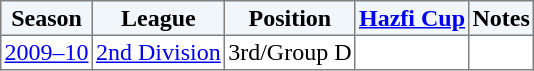<table border="1" cellpadding="2" style="border-collapse:collapse; text-align:center; font-size:normal;">
<tr style="background:#f0f6fa;">
<th>Season</th>
<th>League</th>
<th>Position</th>
<th><a href='#'>Hazfi Cup</a></th>
<th>Notes</th>
</tr>
<tr>
<td><a href='#'>2009–10</a></td>
<td><a href='#'>2nd Division</a></td>
<td>3rd/Group D</td>
<td></td>
<td></td>
</tr>
</table>
